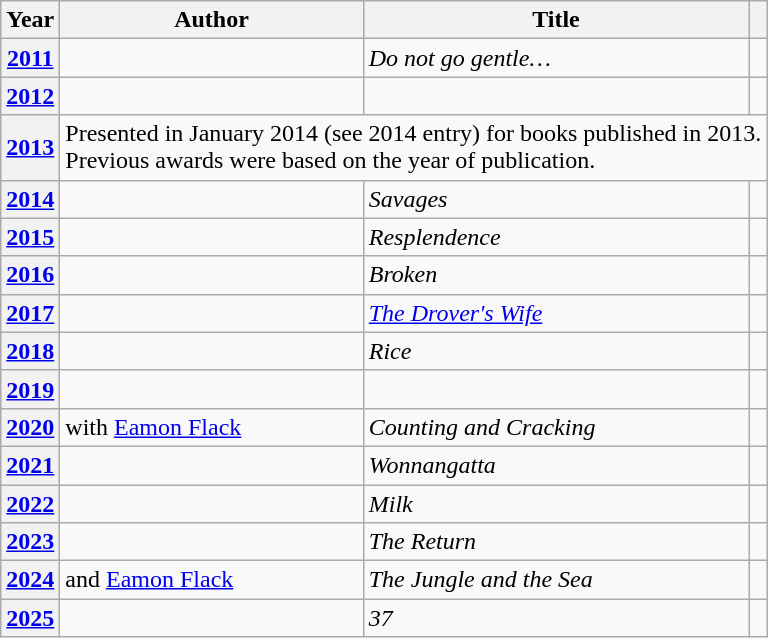<table class="wikitable sortable mw-collapsible">
<tr>
<th>Year</th>
<th>Author</th>
<th>Title</th>
<th></th>
</tr>
<tr>
<th><a href='#'>2011</a></th>
<td></td>
<td><em>Do not go gentle…</em></td>
<td></td>
</tr>
<tr>
<th><a href='#'>2012</a></th>
<td></td>
<td><em></em></td>
<td></td>
</tr>
<tr>
<th><a href='#'>2013</a></th>
<td colspan="3">Presented in January 2014 (see 2014 entry) for books published in 2013.<br>Previous awards were based on the year of publication.</td>
</tr>
<tr>
<th><a href='#'>2014</a></th>
<td></td>
<td><em>Savages</em></td>
<td></td>
</tr>
<tr>
<th><a href='#'>2015</a></th>
<td></td>
<td><em>Resplendence</em></td>
<td></td>
</tr>
<tr>
<th><a href='#'>2016</a></th>
<td></td>
<td><em>Broken</em></td>
<td></td>
</tr>
<tr>
<th><a href='#'>2017</a></th>
<td></td>
<td><em><a href='#'>The Drover's Wife</a></em></td>
<td></td>
</tr>
<tr>
<th><a href='#'>2018</a></th>
<td></td>
<td><em>Rice</em></td>
<td></td>
</tr>
<tr>
<th><a href='#'>2019</a></th>
<td></td>
<td><em></em></td>
<td></td>
</tr>
<tr>
<th><a href='#'>2020</a></th>
<td> with <a href='#'>Eamon Flack</a></td>
<td><em>Counting and Cracking</em></td>
<td></td>
</tr>
<tr>
<th><a href='#'>2021</a></th>
<td></td>
<td><em>Wonnangatta</em></td>
<td></td>
</tr>
<tr>
<th><a href='#'>2022</a></th>
<td></td>
<td><em>Milk</em></td>
<td></td>
</tr>
<tr>
<th><a href='#'>2023</a></th>
<td></td>
<td><em>The Return</em></td>
<td></td>
</tr>
<tr>
<th><a href='#'>2024</a></th>
<td> and <a href='#'>Eamon Flack</a></td>
<td><em>The Jungle and the Sea</em></td>
<td></td>
</tr>
<tr>
<th><a href='#'>2025</a></th>
<td></td>
<td><em>37</em></td>
<td></td>
</tr>
</table>
